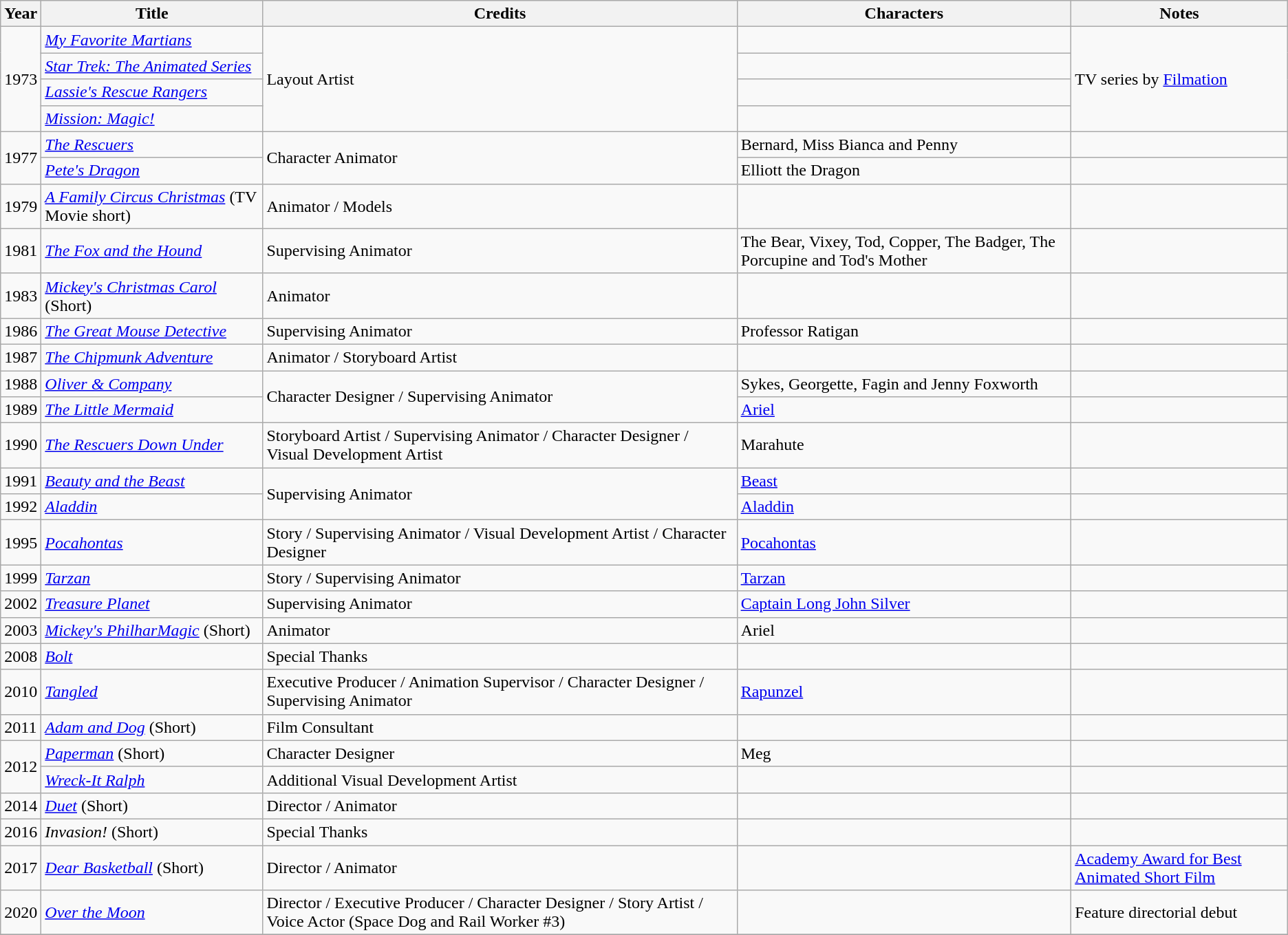<table class="wikitable" sortable">
<tr>
<th>Year</th>
<th>Title</th>
<th>Credits</th>
<th>Characters</th>
<th>Notes</th>
</tr>
<tr>
<td rowspan="4">1973</td>
<td><em><a href='#'>My Favorite Martians</a></em></td>
<td rowspan="4">Layout Artist</td>
<td></td>
<td rowspan="4">TV series by <a href='#'>Filmation</a></td>
</tr>
<tr>
<td><em><a href='#'>Star Trek: The Animated Series</a></em></td>
<td></td>
</tr>
<tr>
<td><em><a href='#'>Lassie's Rescue Rangers</a></em></td>
<td></td>
</tr>
<tr>
<td><em><a href='#'>Mission: Magic!</a></em></td>
<td></td>
</tr>
<tr>
<td rowspan="2">1977</td>
<td><em><a href='#'>The Rescuers</a></em></td>
<td rowspan="2">Character Animator</td>
<td>Bernard, Miss Bianca and Penny</td>
<td></td>
</tr>
<tr>
<td><em><a href='#'>Pete's Dragon</a></em></td>
<td>Elliott the Dragon</td>
<td></td>
</tr>
<tr>
<td>1979</td>
<td><em><a href='#'>A Family Circus Christmas</a></em> (TV Movie short)</td>
<td>Animator / Models</td>
<td></td>
<td></td>
</tr>
<tr>
<td>1981</td>
<td><em><a href='#'>The Fox and the Hound</a></em></td>
<td>Supervising Animator</td>
<td>The Bear, Vixey, Tod, Copper, The Badger, The Porcupine and Tod's Mother</td>
<td></td>
</tr>
<tr>
<td>1983</td>
<td><em><a href='#'>Mickey's Christmas Carol</a></em> (Short)</td>
<td>Animator</td>
<td></td>
<td></td>
</tr>
<tr>
<td>1986</td>
<td><em><a href='#'>The Great Mouse Detective</a></em></td>
<td>Supervising Animator</td>
<td>Professor Ratigan</td>
<td></td>
</tr>
<tr>
<td>1987</td>
<td><em><a href='#'>The Chipmunk Adventure</a></em></td>
<td>Animator / Storyboard Artist</td>
<td></td>
<td></td>
</tr>
<tr>
<td>1988</td>
<td><em><a href='#'>Oliver & Company</a></em></td>
<td rowspan="2">Character Designer / Supervising Animator</td>
<td>Sykes, Georgette, Fagin and Jenny Foxworth</td>
<td></td>
</tr>
<tr>
<td>1989</td>
<td><em><a href='#'>The Little Mermaid</a></em></td>
<td><a href='#'>Ariel</a></td>
<td></td>
</tr>
<tr>
<td>1990</td>
<td><em><a href='#'>The Rescuers Down Under</a></em></td>
<td>Storyboard Artist / Supervising Animator / Character Designer / Visual Development Artist</td>
<td>Marahute</td>
<td></td>
</tr>
<tr>
<td>1991</td>
<td><em><a href='#'>Beauty and the Beast</a></em></td>
<td rowspan="2">Supervising Animator</td>
<td><a href='#'>Beast</a></td>
<td></td>
</tr>
<tr>
<td>1992</td>
<td><em><a href='#'>Aladdin</a></em></td>
<td><a href='#'>Aladdin</a></td>
<td></td>
</tr>
<tr>
<td>1995</td>
<td><em><a href='#'>Pocahontas</a></em></td>
<td>Story / Supervising Animator / Visual Development Artist / Character Designer</td>
<td><a href='#'>Pocahontas</a></td>
<td></td>
</tr>
<tr>
<td>1999</td>
<td><em><a href='#'>Tarzan</a></em></td>
<td>Story / Supervising Animator</td>
<td><a href='#'>Tarzan</a></td>
<td></td>
</tr>
<tr>
<td>2002</td>
<td><em><a href='#'>Treasure Planet</a></em></td>
<td>Supervising Animator</td>
<td><a href='#'>Captain Long John Silver</a></td>
<td></td>
</tr>
<tr>
<td>2003</td>
<td><em><a href='#'>Mickey's PhilharMagic</a></em> (Short)</td>
<td>Animator</td>
<td>Ariel</td>
<td></td>
</tr>
<tr>
<td>2008</td>
<td><em><a href='#'>Bolt</a></em></td>
<td>Special Thanks</td>
<td></td>
<td></td>
</tr>
<tr>
<td>2010</td>
<td><em><a href='#'>Tangled</a></em></td>
<td>Executive Producer / Animation Supervisor / Character Designer / Supervising Animator</td>
<td><a href='#'>Rapunzel</a></td>
<td></td>
</tr>
<tr>
<td>2011</td>
<td><em><a href='#'>Adam and Dog</a></em> (Short)</td>
<td>Film Consultant</td>
<td></td>
<td></td>
</tr>
<tr>
<td rowspan="2">2012</td>
<td><em><a href='#'>Paperman</a></em> (Short)</td>
<td>Character Designer</td>
<td>Meg</td>
<td></td>
</tr>
<tr>
<td><em><a href='#'>Wreck-It Ralph</a></em></td>
<td>Additional Visual Development Artist</td>
<td></td>
<td></td>
</tr>
<tr>
<td>2014</td>
<td><em><a href='#'>Duet</a></em> (Short)</td>
<td>Director / Animator</td>
<td></td>
<td></td>
</tr>
<tr>
<td>2016</td>
<td><em>Invasion!</em> (Short)</td>
<td>Special Thanks</td>
<td></td>
<td></td>
</tr>
<tr>
<td>2017</td>
<td><em><a href='#'>Dear Basketball</a></em> (Short)</td>
<td>Director / Animator</td>
<td></td>
<td><a href='#'>Academy Award for Best Animated Short Film</a></td>
</tr>
<tr>
<td>2020</td>
<td><em><a href='#'>Over the Moon</a></em></td>
<td>Director / Executive Producer / Character Designer / Story Artist / Voice Actor (Space Dog and Rail Worker #3)</td>
<td></td>
<td>Feature directorial debut</td>
</tr>
<tr>
</tr>
</table>
